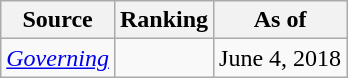<table class="wikitable" style="text-align:center">
<tr>
<th>Source</th>
<th>Ranking</th>
<th>As of</th>
</tr>
<tr>
<td><a href='#'><em>Governing</em></a></td>
<td></td>
<td>June 4, 2018</td>
</tr>
</table>
